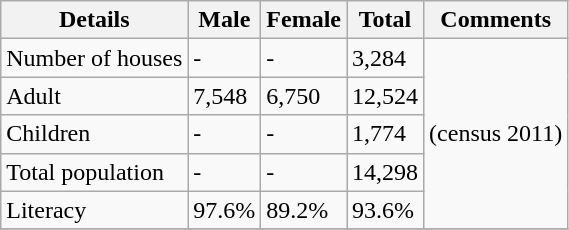<table class="wikitable  sortable">
<tr>
<th>Details</th>
<th>Male</th>
<th>Female</th>
<th>Total</th>
<th>Comments</th>
</tr>
<tr>
<td>Number of  houses</td>
<td>-</td>
<td>-</td>
<td>3,284</td>
<td rowspan="5">(census  2011)</td>
</tr>
<tr>
<td>Adult</td>
<td>7,548</td>
<td>6,750</td>
<td>12,524</td>
</tr>
<tr>
<td>Children</td>
<td>-</td>
<td>-</td>
<td>1,774</td>
</tr>
<tr>
<td>Total population</td>
<td>-</td>
<td>-</td>
<td>14,298</td>
</tr>
<tr>
<td>Literacy</td>
<td>97.6%</td>
<td>89.2%</td>
<td>93.6%</td>
</tr>
<tr>
</tr>
</table>
